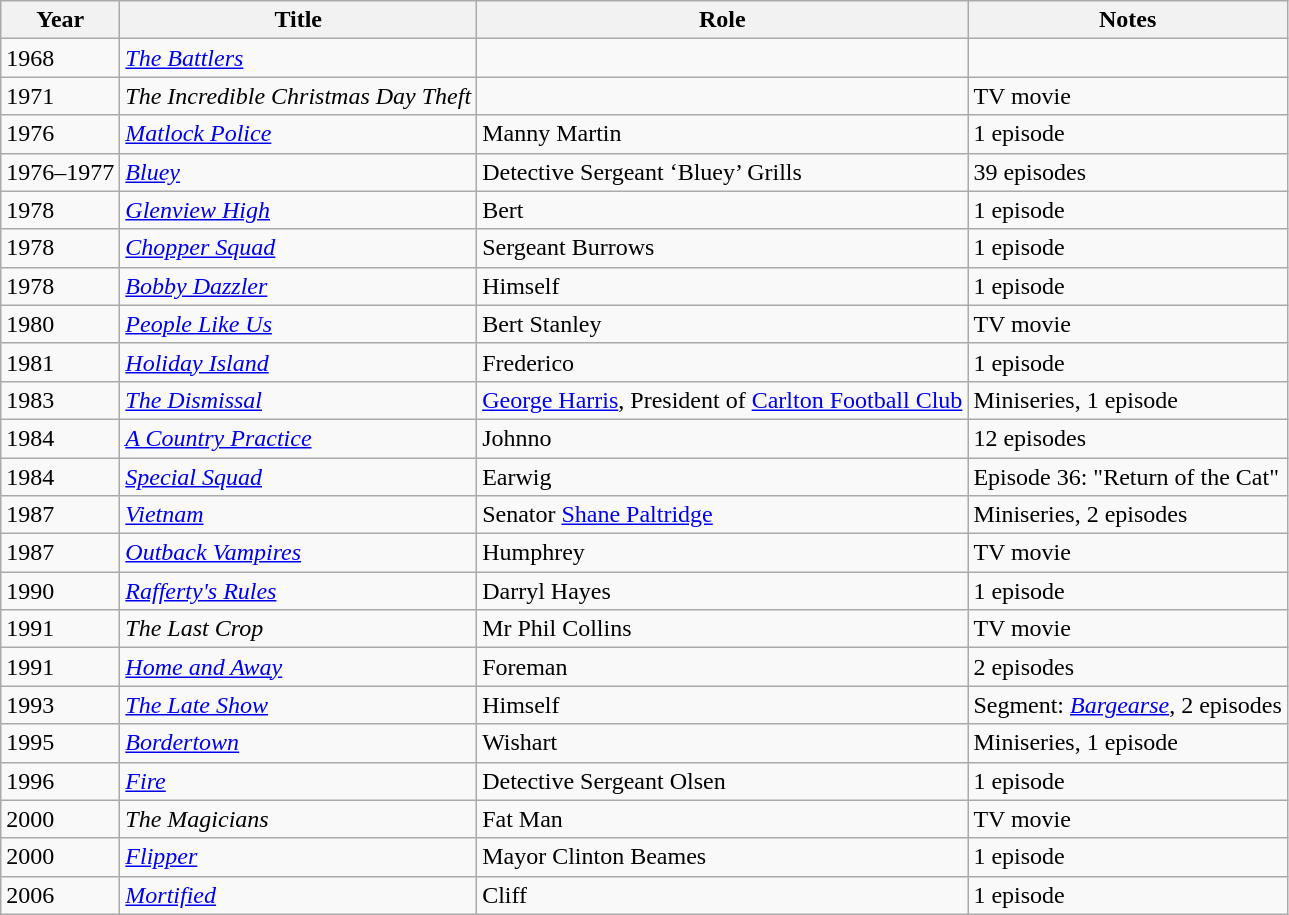<table class=wikitable>
<tr>
<th>Year</th>
<th>Title</th>
<th>Role</th>
<th>Notes</th>
</tr>
<tr>
<td>1968</td>
<td><em><a href='#'>The Battlers</a></em></td>
<td></td>
<td></td>
</tr>
<tr>
<td>1971</td>
<td><em>The Incredible Christmas Day Theft</em></td>
<td></td>
<td>TV movie</td>
</tr>
<tr>
<td>1976</td>
<td><em><a href='#'>Matlock Police</a></em></td>
<td>Manny Martin</td>
<td>1 episode</td>
</tr>
<tr>
<td>1976–1977</td>
<td><em><a href='#'>Bluey</a></em></td>
<td>Detective Sergeant ‘Bluey’ Grills</td>
<td>39 episodes</td>
</tr>
<tr>
<td>1978</td>
<td><em><a href='#'>Glenview High</a></em></td>
<td>Bert</td>
<td>1 episode</td>
</tr>
<tr>
<td>1978</td>
<td><em><a href='#'>Chopper Squad</a></em></td>
<td>Sergeant Burrows</td>
<td>1 episode</td>
</tr>
<tr>
<td>1978</td>
<td><em><a href='#'>Bobby Dazzler</a></em></td>
<td>Himself</td>
<td>1 episode</td>
</tr>
<tr>
<td>1980</td>
<td><em><a href='#'>People Like Us</a></em></td>
<td>Bert Stanley</td>
<td>TV movie</td>
</tr>
<tr>
<td>1981</td>
<td><em><a href='#'>Holiday Island</a></em></td>
<td>Frederico</td>
<td>1 episode</td>
</tr>
<tr>
<td>1983</td>
<td><em><a href='#'>The Dismissal</a></em></td>
<td><a href='#'>George Harris</a>, President of <a href='#'>Carlton Football Club</a></td>
<td>Miniseries, 1 episode</td>
</tr>
<tr>
<td>1984</td>
<td><em><a href='#'>A Country Practice</a></em></td>
<td>Johnno</td>
<td>12 episodes</td>
</tr>
<tr>
<td>1984</td>
<td><em><a href='#'>Special Squad</a></em></td>
<td>Earwig</td>
<td>Episode 36: "Return of the Cat"</td>
</tr>
<tr>
<td>1987</td>
<td><em><a href='#'>Vietnam</a></em></td>
<td>Senator <a href='#'>Shane Paltridge</a></td>
<td>Miniseries, 2 episodes</td>
</tr>
<tr>
<td>1987</td>
<td><em><a href='#'>Outback Vampires</a></em></td>
<td>Humphrey</td>
<td>TV movie</td>
</tr>
<tr>
<td>1990</td>
<td><em><a href='#'>Rafferty's Rules</a></em></td>
<td>Darryl Hayes</td>
<td>1 episode</td>
</tr>
<tr>
<td>1991</td>
<td><em>The Last Crop</em></td>
<td>Mr Phil Collins</td>
<td>TV movie</td>
</tr>
<tr>
<td>1991</td>
<td><em><a href='#'>Home and Away</a></em></td>
<td>Foreman</td>
<td>2 episodes</td>
</tr>
<tr>
<td>1993</td>
<td><em><a href='#'>The Late Show</a></em></td>
<td>Himself</td>
<td>Segment: <em><a href='#'>Bargearse</a></em>, 2 episodes</td>
</tr>
<tr>
<td>1995</td>
<td><em><a href='#'>Bordertown</a></em></td>
<td>Wishart</td>
<td>Miniseries, 1 episode</td>
</tr>
<tr>
<td>1996</td>
<td><em><a href='#'>Fire</a></em></td>
<td>Detective Sergeant Olsen</td>
<td>1 episode</td>
</tr>
<tr>
<td>2000</td>
<td><em>The Magicians</em></td>
<td>Fat Man</td>
<td>TV movie</td>
</tr>
<tr>
<td>2000</td>
<td><em><a href='#'>Flipper</a></em></td>
<td>Mayor Clinton Beames</td>
<td>1 episode</td>
</tr>
<tr>
<td>2006</td>
<td><em><a href='#'>Mortified</a></em></td>
<td>Cliff</td>
<td>1 episode</td>
</tr>
</table>
